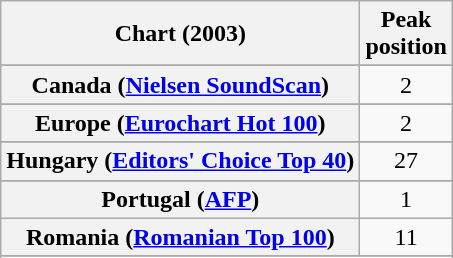<table class="wikitable sortable plainrowheaders" style="text-align:center;">
<tr>
<th>Chart (2003)</th>
<th>Peak<br>position</th>
</tr>
<tr>
</tr>
<tr>
</tr>
<tr>
</tr>
<tr>
</tr>
<tr>
</tr>
<tr>
<th scope="row">Canada (<a href='#'>Nielsen SoundScan</a>)</th>
<td>2</td>
</tr>
<tr>
</tr>
<tr>
<th scope="row">Europe (<a href='#'>Eurochart Hot 100</a>)</th>
<td>2</td>
</tr>
<tr>
</tr>
<tr>
</tr>
<tr>
</tr>
<tr>
<th scope="row">Hungary (<a href='#'>Editors' Choice Top 40</a>)</th>
<td>27</td>
</tr>
<tr>
</tr>
<tr>
</tr>
<tr>
</tr>
<tr>
</tr>
<tr>
</tr>
<tr>
</tr>
<tr>
<th scope="row">Portugal (<a href='#'>AFP</a>)</th>
<td>1</td>
</tr>
<tr>
<th scope="row">Romania (<a href='#'>Romanian Top 100</a>)</th>
<td>11</td>
</tr>
<tr>
</tr>
<tr>
</tr>
<tr>
</tr>
<tr>
</tr>
<tr>
</tr>
<tr>
</tr>
<tr>
</tr>
<tr>
</tr>
<tr>
</tr>
</table>
